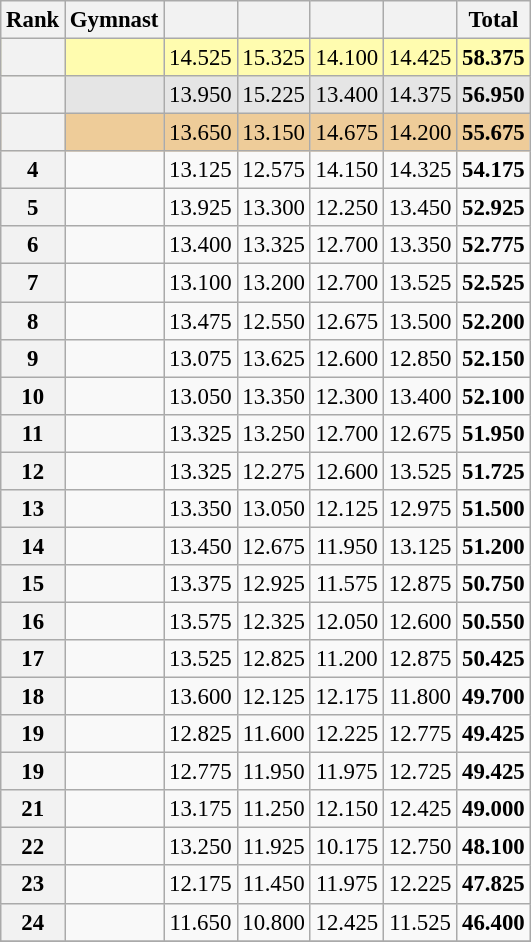<table class="wikitable sortable" style="text-align:center; font-size:95%">
<tr>
<th>Rank</th>
<th>Gymnast</th>
<th></th>
<th></th>
<th></th>
<th></th>
<th>Total</th>
</tr>
<tr bgcolor=fffcaf>
<th scope=row></th>
<td align=left></td>
<td>14.525</td>
<td>15.325</td>
<td>14.100</td>
<td>14.425</td>
<td><strong>58.375</strong></td>
</tr>
<tr bgcolor=e5e5e5>
<th scope=row></th>
<td align=left></td>
<td>13.950</td>
<td>15.225</td>
<td>13.400</td>
<td>14.375</td>
<td><strong>56.950</strong></td>
</tr>
<tr bgcolor=eecc99>
<th scope=row></th>
<td align=left></td>
<td>13.650</td>
<td>13.150</td>
<td>14.675</td>
<td>14.200</td>
<td><strong>55.675</strong></td>
</tr>
<tr>
<th scope=row>4</th>
<td align=left></td>
<td>13.125</td>
<td>12.575</td>
<td>14.150</td>
<td>14.325</td>
<td><strong>54.175</strong></td>
</tr>
<tr>
<th scope=row>5</th>
<td align=left></td>
<td>13.925</td>
<td>13.300</td>
<td>12.250</td>
<td>13.450</td>
<td><strong>52.925</strong></td>
</tr>
<tr>
<th scope=row>6</th>
<td align=left></td>
<td>13.400</td>
<td>13.325</td>
<td>12.700</td>
<td>13.350</td>
<td><strong>52.775</strong></td>
</tr>
<tr>
<th scope=row>7</th>
<td align=left></td>
<td>13.100</td>
<td>13.200</td>
<td>12.700</td>
<td>13.525</td>
<td><strong>52.525</strong></td>
</tr>
<tr>
<th scope=row>8</th>
<td align=left></td>
<td>13.475</td>
<td>12.550</td>
<td>12.675</td>
<td>13.500</td>
<td><strong>52.200</strong></td>
</tr>
<tr>
<th scope=row>9</th>
<td align=left></td>
<td>13.075</td>
<td>13.625</td>
<td>12.600</td>
<td>12.850</td>
<td><strong>52.150</strong></td>
</tr>
<tr>
<th scope=row>10</th>
<td align=left></td>
<td>13.050</td>
<td>13.350</td>
<td>12.300</td>
<td>13.400</td>
<td><strong>52.100</strong></td>
</tr>
<tr>
<th scope=row>11</th>
<td align=left></td>
<td>13.325</td>
<td>13.250</td>
<td>12.700</td>
<td>12.675</td>
<td><strong>51.950</strong></td>
</tr>
<tr>
<th scope=row>12</th>
<td align=left></td>
<td>13.325</td>
<td>12.275</td>
<td>12.600</td>
<td>13.525</td>
<td><strong>51.725</strong></td>
</tr>
<tr>
<th scope=row>13</th>
<td align=left></td>
<td>13.350</td>
<td>13.050</td>
<td>12.125</td>
<td>12.975</td>
<td><strong>51.500</strong></td>
</tr>
<tr>
<th scope=row>14</th>
<td align=left></td>
<td>13.450</td>
<td>12.675</td>
<td>11.950</td>
<td>13.125</td>
<td><strong>51.200</strong></td>
</tr>
<tr>
<th scope=row>15</th>
<td align=left></td>
<td>13.375</td>
<td>12.925</td>
<td>11.575</td>
<td>12.875</td>
<td><strong>50.750</strong></td>
</tr>
<tr>
<th scope=row>16</th>
<td align=left></td>
<td>13.575</td>
<td>12.325</td>
<td>12.050</td>
<td>12.600</td>
<td><strong>50.550</strong></td>
</tr>
<tr>
<th scope=row>17</th>
<td align=left></td>
<td>13.525</td>
<td>12.825</td>
<td>11.200</td>
<td>12.875</td>
<td><strong>50.425</strong></td>
</tr>
<tr>
<th scope=row>18</th>
<td align=left></td>
<td>13.600</td>
<td>12.125</td>
<td>12.175</td>
<td>11.800</td>
<td><strong>49.700</strong></td>
</tr>
<tr>
<th scope=row>19</th>
<td align=left></td>
<td>12.825</td>
<td>11.600</td>
<td>12.225</td>
<td>12.775</td>
<td><strong>49.425</strong></td>
</tr>
<tr>
<th scope=row>19</th>
<td align=left></td>
<td>12.775</td>
<td>11.950</td>
<td>11.975</td>
<td>12.725</td>
<td><strong>49.425</strong></td>
</tr>
<tr>
<th scope=row>21</th>
<td align=left></td>
<td>13.175</td>
<td>11.250</td>
<td>12.150</td>
<td>12.425</td>
<td><strong>49.000</strong></td>
</tr>
<tr>
<th scope=row>22</th>
<td align=left></td>
<td>13.250</td>
<td>11.925</td>
<td>10.175</td>
<td>12.750</td>
<td><strong>48.100</strong></td>
</tr>
<tr>
<th scope=row>23</th>
<td align=left></td>
<td>12.175</td>
<td>11.450</td>
<td>11.975</td>
<td>12.225</td>
<td><strong>47.825</strong></td>
</tr>
<tr>
<th scope=row>24</th>
<td align=left></td>
<td>11.650</td>
<td>10.800</td>
<td>12.425</td>
<td>11.525</td>
<td><strong>46.400</strong></td>
</tr>
<tr>
</tr>
</table>
